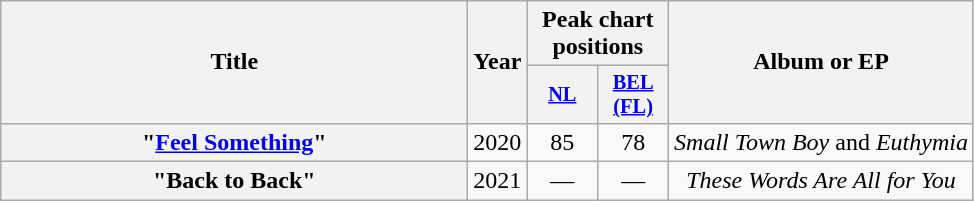<table class="wikitable plainrowheaders" style="text-align:center;">
<tr>
<th scope="col" rowspan="2" style="width:19em;">Title</th>
<th scope="col" rowspan="2" style="width:1em;">Year</th>
<th scope="col" colspan="2">Peak chart positions</th>
<th scope="col" rowspan="2">Album or EP</th>
</tr>
<tr>
<th scope="col" style="width:3em;font-size:85%;"><a href='#'>NL</a><br></th>
<th scope="col" style="width:3em;font-size:85%;"><a href='#'>BEL<br>(FL)</a><br></th>
</tr>
<tr>
<th scope="row">"<a href='#'>Feel Something</a>"<br></th>
<td>2020</td>
<td>85</td>
<td>78</td>
<td><em>Small Town Boy</em> and <em>Euthymia</em></td>
</tr>
<tr>
<th scope="row">"Back to Back"<br></th>
<td>2021</td>
<td>—</td>
<td>—</td>
<td><em>These Words Are All for You</em></td>
</tr>
</table>
